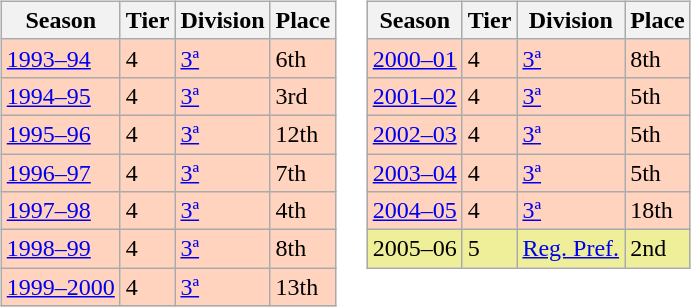<table>
<tr>
<td valign="top" width=0%><br><table class="wikitable">
<tr style="background:#f0f6fa;">
<th>Season</th>
<th>Tier</th>
<th>Division</th>
<th>Place</th>
</tr>
<tr>
<td style="background:#FFD3BD;"><a href='#'>1993–94</a></td>
<td style="background:#FFD3BD;">4</td>
<td style="background:#FFD3BD;"><a href='#'>3ª</a></td>
<td style="background:#FFD3BD;">6th</td>
</tr>
<tr>
<td style="background:#FFD3BD;"><a href='#'>1994–95</a></td>
<td style="background:#FFD3BD;">4</td>
<td style="background:#FFD3BD;"><a href='#'>3ª</a></td>
<td style="background:#FFD3BD;">3rd</td>
</tr>
<tr>
<td style="background:#FFD3BD;"><a href='#'>1995–96</a></td>
<td style="background:#FFD3BD;">4</td>
<td style="background:#FFD3BD;"><a href='#'>3ª</a></td>
<td style="background:#FFD3BD;">12th</td>
</tr>
<tr>
<td style="background:#FFD3BD;"><a href='#'>1996–97</a></td>
<td style="background:#FFD3BD;">4</td>
<td style="background:#FFD3BD;"><a href='#'>3ª</a></td>
<td style="background:#FFD3BD;">7th</td>
</tr>
<tr>
<td style="background:#FFD3BD;"><a href='#'>1997–98</a></td>
<td style="background:#FFD3BD;">4</td>
<td style="background:#FFD3BD;"><a href='#'>3ª</a></td>
<td style="background:#FFD3BD;">4th</td>
</tr>
<tr>
<td style="background:#FFD3BD;"><a href='#'>1998–99</a></td>
<td style="background:#FFD3BD;">4</td>
<td style="background:#FFD3BD;"><a href='#'>3ª</a></td>
<td style="background:#FFD3BD;">8th</td>
</tr>
<tr>
<td style="background:#FFD3BD;"><a href='#'>1999–2000</a></td>
<td style="background:#FFD3BD;">4</td>
<td style="background:#FFD3BD;"><a href='#'>3ª</a></td>
<td style="background:#FFD3BD;">13th</td>
</tr>
</table>
</td>
<td valign="top" width=0%><br><table class="wikitable">
<tr style="background:#f0f6fa;">
<th>Season</th>
<th>Tier</th>
<th>Division</th>
<th>Place</th>
</tr>
<tr>
<td style="background:#FFD3BD;"><a href='#'>2000–01</a></td>
<td style="background:#FFD3BD;">4</td>
<td style="background:#FFD3BD;"><a href='#'>3ª</a></td>
<td style="background:#FFD3BD;">8th</td>
</tr>
<tr>
<td style="background:#FFD3BD;"><a href='#'>2001–02</a></td>
<td style="background:#FFD3BD;">4</td>
<td style="background:#FFD3BD;"><a href='#'>3ª</a></td>
<td style="background:#FFD3BD;">5th</td>
</tr>
<tr>
<td style="background:#FFD3BD;"><a href='#'>2002–03</a></td>
<td style="background:#FFD3BD;">4</td>
<td style="background:#FFD3BD;"><a href='#'>3ª</a></td>
<td style="background:#FFD3BD;">5th</td>
</tr>
<tr>
<td style="background:#FFD3BD;"><a href='#'>2003–04</a></td>
<td style="background:#FFD3BD;">4</td>
<td style="background:#FFD3BD;"><a href='#'>3ª</a></td>
<td style="background:#FFD3BD;">5th</td>
</tr>
<tr>
<td style="background:#FFD3BD;"><a href='#'>2004–05</a></td>
<td style="background:#FFD3BD;">4</td>
<td style="background:#FFD3BD;"><a href='#'>3ª</a></td>
<td style="background:#FFD3BD;">18th</td>
</tr>
<tr>
<td style="background:#EFEF99;">2005–06</td>
<td style="background:#EFEF99;">5</td>
<td style="background:#EFEF99;"><a href='#'>Reg. Pref.</a></td>
<td style="background:#EFEF99;">2nd</td>
</tr>
</table>
</td>
</tr>
</table>
